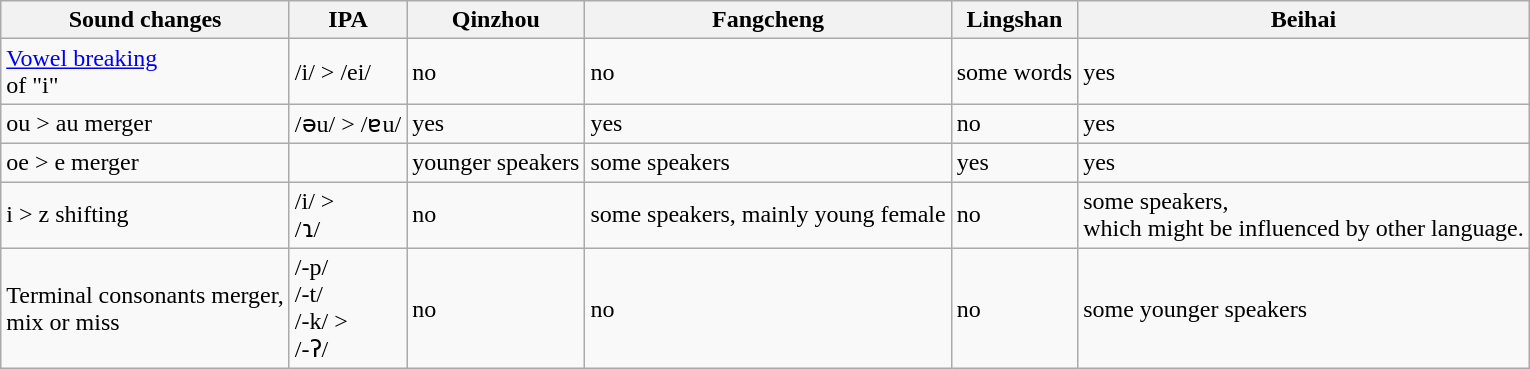<table class=wikitable>
<tr>
<th>Sound changes</th>
<th>IPA</th>
<th>Qinzhou</th>
<th>Fangcheng</th>
<th>Lingshan</th>
<th>Beihai</th>
</tr>
<tr ->
<td><a href='#'>Vowel breaking</a><br>of "i"</td>
<td>/i/ > /ei/</td>
<td>no</td>
<td>no</td>
<td>some words</td>
<td>yes</td>
</tr>
<tr ->
<td>ou > au merger</td>
<td>/ǝu/ > /ɐu/</td>
<td>yes</td>
<td>yes</td>
<td>no</td>
<td>yes</td>
</tr>
<tr ->
<td>oe > e merger</td>
<td></td>
<td>younger speakers</td>
<td>some speakers</td>
<td>yes</td>
<td>yes</td>
</tr>
<tr ->
<td>i > z shifting</td>
<td>/i/ ><br>/ɿ/</td>
<td>no</td>
<td>some speakers, mainly young female</td>
<td>no</td>
<td>some speakers,<br>which might be influenced by other language.</td>
</tr>
<tr ->
<td>Terminal consonants merger,<br>mix or miss</td>
<td>/-p/<br>/-t/<br>/-k/ ><br>/-ʔ/</td>
<td>no</td>
<td>no</td>
<td>no</td>
<td>some younger speakers</td>
</tr>
</table>
